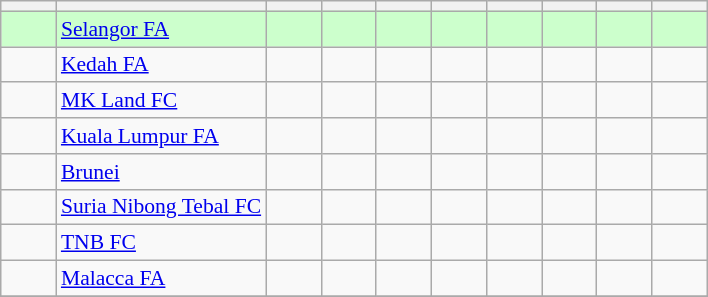<table class="wikitable" style="font-size:90%;">
<tr>
<th width=30></th>
<th></th>
<th width=30></th>
<th width=30></th>
<th width=30></th>
<th width=30></th>
<th width=30></th>
<th width=30></th>
<th width=30></th>
<th width=30></th>
</tr>
<tr style="background: #ccffcc;">
<td></td>
<td> <a href='#'>Selangor FA</a></td>
<td></td>
<td></td>
<td></td>
<td></td>
<td></td>
<td></td>
<td></td>
<td></td>
</tr>
<tr>
<td></td>
<td> <a href='#'>Kedah FA</a></td>
<td></td>
<td></td>
<td></td>
<td></td>
<td></td>
<td></td>
<td></td>
<td></td>
</tr>
<tr>
<td></td>
<td> <a href='#'>MK Land FC</a></td>
<td></td>
<td></td>
<td></td>
<td></td>
<td></td>
<td></td>
<td></td>
<td></td>
</tr>
<tr>
<td></td>
<td> <a href='#'>Kuala Lumpur FA</a></td>
<td></td>
<td></td>
<td></td>
<td></td>
<td></td>
<td></td>
<td></td>
<td></td>
</tr>
<tr>
<td></td>
<td> <a href='#'>Brunei</a></td>
<td></td>
<td></td>
<td></td>
<td></td>
<td></td>
<td></td>
<td></td>
<td></td>
</tr>
<tr>
<td></td>
<td> <a href='#'>Suria Nibong Tebal FC</a></td>
<td></td>
<td></td>
<td></td>
<td></td>
<td></td>
<td></td>
<td></td>
<td></td>
</tr>
<tr>
<td></td>
<td> <a href='#'>TNB FC</a></td>
<td></td>
<td></td>
<td></td>
<td></td>
<td></td>
<td></td>
<td></td>
<td></td>
</tr>
<tr>
<td></td>
<td> <a href='#'>Malacca FA</a></td>
<td></td>
<td></td>
<td></td>
<td></td>
<td></td>
<td></td>
<td></td>
<td></td>
</tr>
<tr>
</tr>
</table>
